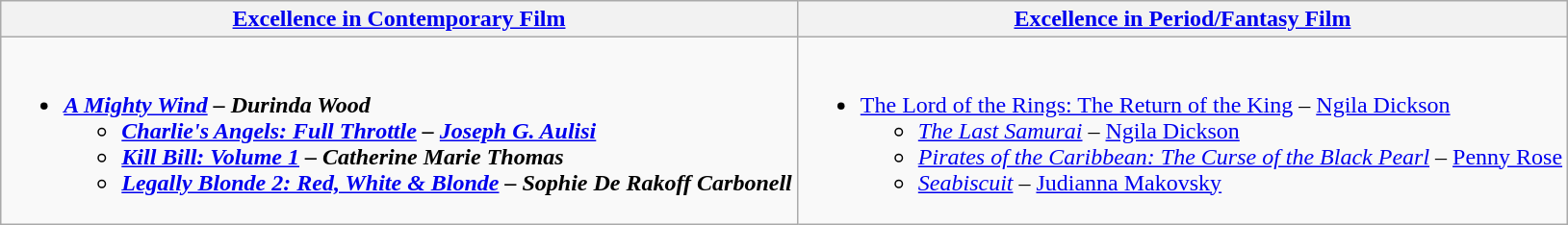<table class=wikitable style="width=100%">
<tr>
<th style="width=50%"><a href='#'>Excellence in Contemporary Film</a></th>
<th style="width=50%"><a href='#'>Excellence in Period/Fantasy Film</a></th>
</tr>
<tr>
<td valign="top"><br><ul><li><strong><em><a href='#'>A Mighty Wind</a><em> – Durinda Wood<strong><ul><li></em><a href='#'>Charlie's Angels: Full Throttle</a><em> – <a href='#'>Joseph G. Aulisi</a></li><li></em><a href='#'>Kill Bill: Volume 1</a><em> – Catherine Marie Thomas</li><li></em><a href='#'>Legally Blonde 2: Red, White & Blonde</a><em> – Sophie De Rakoff Carbonell</li></ul></li></ul></td>
<td valign="top"><br><ul><li></em></strong><a href='#'>The Lord of the Rings: The Return of the King</a></em> – <a href='#'>Ngila Dickson</a></strong><ul><li><em><a href='#'>The Last Samurai</a></em> – <a href='#'>Ngila Dickson</a></li><li><em><a href='#'>Pirates of the Caribbean: The Curse of the Black Pearl</a></em> – <a href='#'>Penny Rose</a></li><li><em><a href='#'>Seabiscuit</a></em> – <a href='#'>Judianna Makovsky</a></li></ul></li></ul></td>
</tr>
</table>
